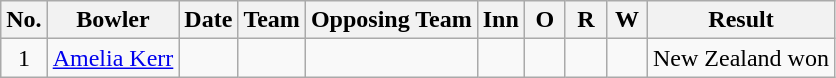<table class="wikitable sortable">
<tr align=center>
<th>No.</th>
<th>Bowler</th>
<th>Date</th>
<th>Team</th>
<th>Opposing Team</th>
<th scope="col" style="width:20px;">Inn</th>
<th scope="col" style="width:20px;">O</th>
<th scope="col" style="width:20px;">R</th>
<th scope="col" style="width:20px;">W</th>
<th>Result</th>
</tr>
<tr align=center>
<td>1</td>
<td><a href='#'>Amelia Kerr</a></td>
<td></td>
<td></td>
<td></td>
<td></td>
<td></td>
<td></td>
<td></td>
<td>New Zealand won</td>
</tr>
</table>
